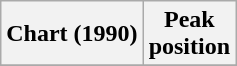<table class="wikitable sortable plainrowheaders">
<tr>
<th>Chart (1990)</th>
<th>Peak<br>position</th>
</tr>
<tr>
</tr>
</table>
